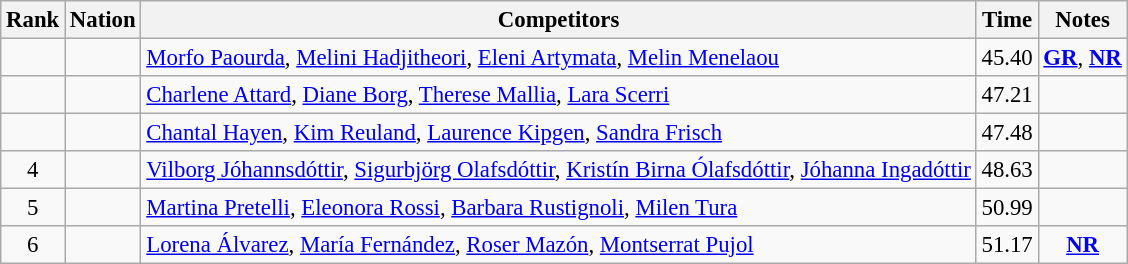<table class="wikitable sortable" style="text-align:center; font-size:95%">
<tr>
<th>Rank</th>
<th>Nation</th>
<th>Competitors</th>
<th>Time</th>
<th>Notes</th>
</tr>
<tr>
<td></td>
<td align=left></td>
<td align=left><a href='#'>Morfo Paourda</a>, <a href='#'>Melini Hadjitheori</a>, <a href='#'>Eleni Artymata</a>, <a href='#'>Melin Menelaou</a></td>
<td>45.40</td>
<td><strong><a href='#'>GR</a></strong>, <strong><a href='#'>NR</a></strong></td>
</tr>
<tr>
<td></td>
<td align=left></td>
<td align=left><a href='#'>Charlene Attard</a>, <a href='#'>Diane Borg</a>, <a href='#'>Therese Mallia</a>, <a href='#'>Lara Scerri</a></td>
<td>47.21</td>
<td></td>
</tr>
<tr>
<td></td>
<td align=left></td>
<td align=left><a href='#'>Chantal Hayen</a>, <a href='#'>Kim Reuland</a>, <a href='#'>Laurence Kipgen</a>, <a href='#'>Sandra Frisch</a></td>
<td>47.48</td>
<td></td>
</tr>
<tr>
<td>4</td>
<td align=left></td>
<td align=left><a href='#'>Vilborg Jóhannsdóttir</a>, <a href='#'>Sigurbjörg Olafsdóttir</a>, <a href='#'>Kristín Birna Ólafsdóttir</a>, <a href='#'>Jóhanna Ingadóttir</a></td>
<td>48.63</td>
<td></td>
</tr>
<tr>
<td>5</td>
<td align=left></td>
<td align=left><a href='#'>Martina Pretelli</a>, <a href='#'>Eleonora Rossi</a>, <a href='#'>Barbara Rustignoli</a>, <a href='#'>Milen Tura</a></td>
<td>50.99</td>
<td></td>
</tr>
<tr>
<td>6</td>
<td align=left></td>
<td align=left><a href='#'>Lorena Álvarez</a>, <a href='#'>María Fernández</a>, <a href='#'>Roser Mazón</a>, <a href='#'>Montserrat Pujol</a></td>
<td>51.17</td>
<td><strong><a href='#'>NR</a></strong></td>
</tr>
</table>
